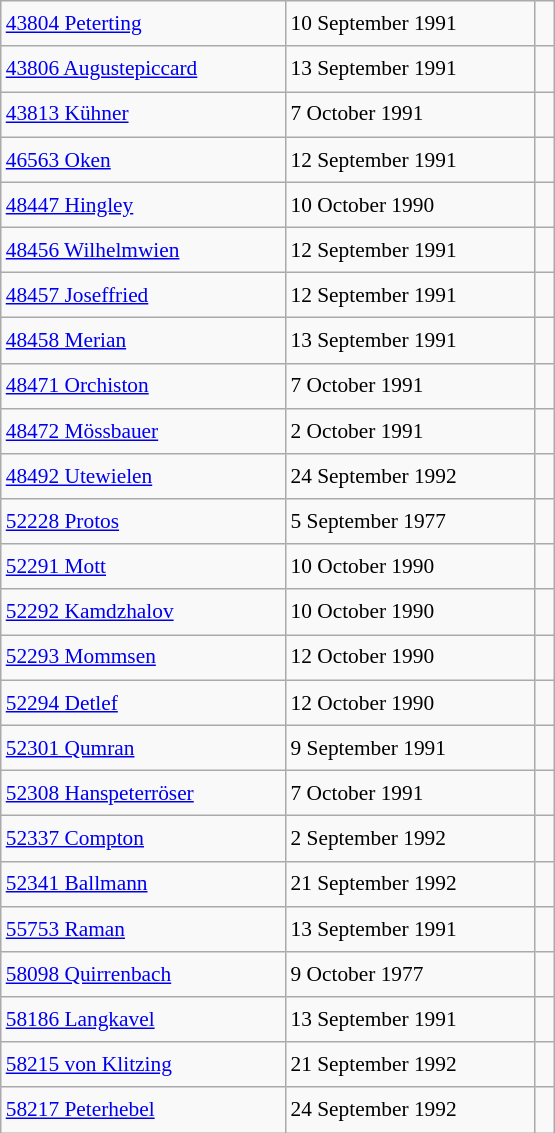<table class="wikitable" style="font-size: 89%; float: left; width: 26em; margin-right: 1em; line-height: 1.65em">
<tr>
<td><a href='#'>43804 Peterting</a></td>
<td>10 September 1991</td>
<td> </td>
</tr>
<tr>
<td><a href='#'>43806 Augustepiccard</a></td>
<td>13 September 1991</td>
<td> </td>
</tr>
<tr>
<td><a href='#'>43813 Kühner</a></td>
<td>7 October 1991</td>
<td> </td>
</tr>
<tr>
<td><a href='#'>46563 Oken</a></td>
<td>12 September 1991</td>
<td> </td>
</tr>
<tr>
<td><a href='#'>48447 Hingley</a></td>
<td>10 October 1990</td>
<td> </td>
</tr>
<tr>
<td><a href='#'>48456 Wilhelmwien</a></td>
<td>12 September 1991</td>
<td> </td>
</tr>
<tr>
<td><a href='#'>48457 Joseffried</a></td>
<td>12 September 1991</td>
<td> </td>
</tr>
<tr>
<td><a href='#'>48458 Merian</a></td>
<td>13 September 1991</td>
<td> </td>
</tr>
<tr>
<td><a href='#'>48471 Orchiston</a></td>
<td>7 October 1991</td>
<td> </td>
</tr>
<tr>
<td><a href='#'>48472 Mössbauer</a></td>
<td>2 October 1991</td>
<td> </td>
</tr>
<tr>
<td><a href='#'>48492 Utewielen</a></td>
<td>24 September 1992</td>
<td> </td>
</tr>
<tr>
<td><a href='#'>52228 Protos</a></td>
<td>5 September 1977</td>
<td></td>
</tr>
<tr>
<td><a href='#'>52291 Mott</a></td>
<td>10 October 1990</td>
<td> </td>
</tr>
<tr>
<td><a href='#'>52292 Kamdzhalov</a></td>
<td>10 October 1990</td>
<td> </td>
</tr>
<tr>
<td><a href='#'>52293 Mommsen</a></td>
<td>12 October 1990</td>
<td> </td>
</tr>
<tr>
<td><a href='#'>52294 Detlef</a></td>
<td>12 October 1990</td>
<td> </td>
</tr>
<tr>
<td><a href='#'>52301 Qumran</a></td>
<td>9 September 1991</td>
<td> </td>
</tr>
<tr>
<td><a href='#'>52308 Hanspeterröser</a></td>
<td>7 October 1991</td>
<td> </td>
</tr>
<tr>
<td><a href='#'>52337 Compton</a></td>
<td>2 September 1992</td>
<td> </td>
</tr>
<tr>
<td><a href='#'>52341 Ballmann</a></td>
<td>21 September 1992</td>
<td> </td>
</tr>
<tr>
<td><a href='#'>55753 Raman</a></td>
<td>13 September 1991</td>
<td> </td>
</tr>
<tr>
<td><a href='#'>58098 Quirrenbach</a></td>
<td>9 October 1977</td>
<td></td>
</tr>
<tr>
<td><a href='#'>58186 Langkavel</a></td>
<td>13 September 1991</td>
<td> </td>
</tr>
<tr>
<td><a href='#'>58215 von Klitzing</a></td>
<td>21 September 1992</td>
<td> </td>
</tr>
<tr>
<td><a href='#'>58217 Peterhebel</a></td>
<td>24 September 1992</td>
<td> </td>
</tr>
</table>
